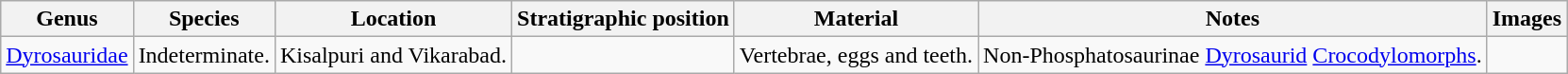<table class="wikitable" align="center">
<tr>
<th>Genus</th>
<th>Species</th>
<th>Location</th>
<th>Stratigraphic position</th>
<th>Material</th>
<th>Notes</th>
<th>Images</th>
</tr>
<tr>
<td><a href='#'>Dyrosauridae</a></td>
<td>Indeterminate.</td>
<td>Kisalpuri and Vikarabad.</td>
<td></td>
<td>Vertebrae, eggs and teeth.</td>
<td>Non-Phosphatosaurinae <a href='#'>Dyrosaurid</a> <a href='#'>Crocodylomorphs</a>.</td>
<td></td>
</tr>
</table>
